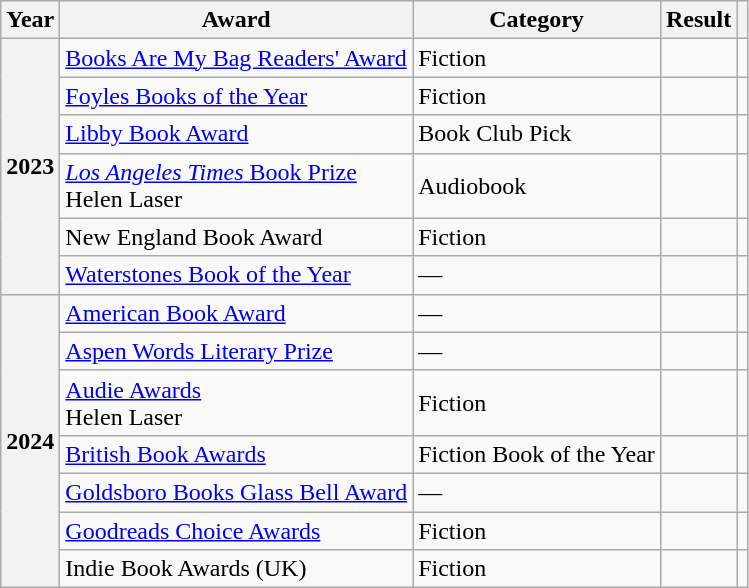<table class="wikitable sortable">
<tr>
<th>Year</th>
<th>Award</th>
<th>Category</th>
<th>Result</th>
<th></th>
</tr>
<tr>
<th rowspan="6">2023</th>
<td><a href='#'>Books Are My Bag Readers' Award</a></td>
<td>Fiction</td>
<td></td>
<td></td>
</tr>
<tr>
<td><a href='#'>Foyles Books of the Year</a></td>
<td>Fiction</td>
<td></td>
<td></td>
</tr>
<tr>
<td><a href='#'>Libby Book Award</a></td>
<td>Book Club Pick</td>
<td></td>
<td></td>
</tr>
<tr>
<td><a href='#'><em>Los Angeles Times</em> Book Prize</a><br> Helen Laser</td>
<td>Audiobook</td>
<td></td>
<td></td>
</tr>
<tr>
<td>New England Book Award</td>
<td>Fiction</td>
<td></td>
<td></td>
</tr>
<tr>
<td><a href='#'>Waterstones Book of the Year</a></td>
<td>—</td>
<td></td>
<td></td>
</tr>
<tr>
<th rowspan="7">2024</th>
<td><a href='#'>American Book Award</a></td>
<td>—</td>
<td></td>
<td></td>
</tr>
<tr>
<td><a href='#'>Aspen Words Literary Prize</a></td>
<td>—</td>
<td></td>
<td></td>
</tr>
<tr>
<td><a href='#'>Audie Awards</a><br> Helen Laser</td>
<td>Fiction</td>
<td></td>
<td></td>
</tr>
<tr>
<td><a href='#'>British Book Awards</a></td>
<td>Fiction Book of the Year</td>
<td></td>
<td></td>
</tr>
<tr>
<td><a href='#'>Goldsboro Books Glass Bell Award</a></td>
<td>—</td>
<td></td>
<td></td>
</tr>
<tr>
<td><a href='#'>Goodreads Choice Awards</a></td>
<td>Fiction</td>
<td></td>
<td></td>
</tr>
<tr>
<td>Indie Book Awards (UK)</td>
<td>Fiction</td>
<td></td>
<td></td>
</tr>
</table>
